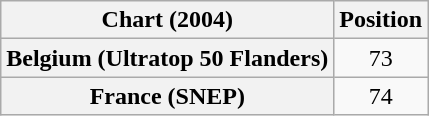<table class="wikitable sortable plainrowheaders" style="text-align:center">
<tr>
<th scope="col">Chart (2004)</th>
<th scope="col">Position</th>
</tr>
<tr>
<th scope="row">Belgium (Ultratop 50 Flanders)</th>
<td>73</td>
</tr>
<tr>
<th scope="row">France (SNEP)</th>
<td>74</td>
</tr>
</table>
